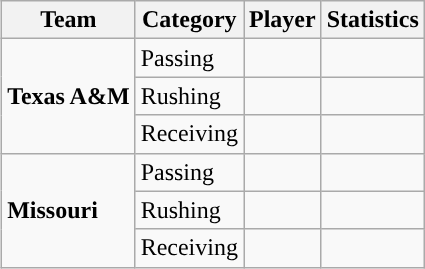<table class="wikitable" style="float: right;">
<tr>
<th>Team</th>
<th>Category</th>
<th>Player</th>
<th>Statistics</th>
</tr>
<tr>
<td rowspan=3><strong>Texas A&M</strong></td>
<td>Passing</td>
<td></td>
<td></td>
</tr>
<tr>
<td>Rushing</td>
<td></td>
<td></td>
</tr>
<tr>
<td>Receiving</td>
<td></td>
<td></td>
</tr>
<tr>
<td rowspan=3><strong>Missouri</strong></td>
<td>Passing</td>
<td></td>
<td></td>
</tr>
<tr>
<td>Rushing</td>
<td></td>
<td></td>
</tr>
<tr>
<td>Receiving</td>
<td></td>
<td></td>
</tr>
</table>
